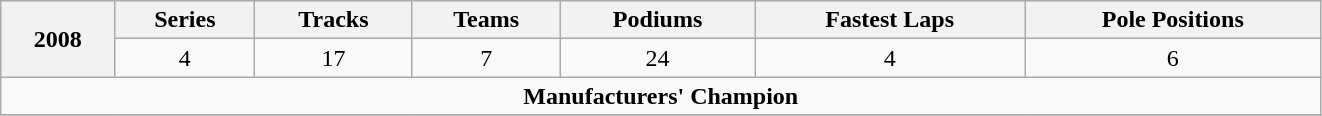<table class="wikitable" width="881px">
<tr>
<th scope="col" rowspan="2">2008</th>
<th scope="col">Series</th>
<th scope="col">Tracks</th>
<th scope="col">Teams</th>
<th scope="col">Podiums</th>
<th scope="col">Fastest Laps</th>
<th scope="col">Pole Positions</th>
</tr>
<tr>
<td style="text-align:center">4</td>
<td style="text-align:center">17</td>
<td style="text-align:center">7</td>
<td style="text-align:center">24</td>
<td style="text-align:center">4</td>
<td style="text-align:center">6</td>
</tr>
<tr>
<td colspan="7" style="text-align:center"><strong>Manufacturers' Champion</strong></td>
</tr>
<tr>
</tr>
</table>
